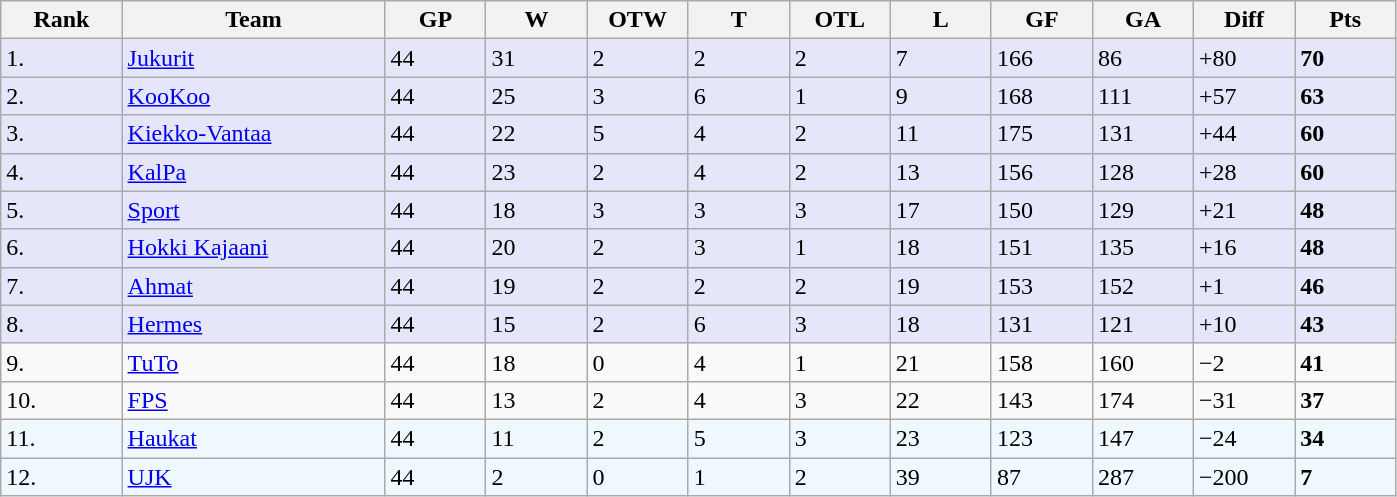<table class="wikitable">
<tr>
<th bgcolor="#DDDDFF" width="6%" align="left">Rank</th>
<th bgcolor="#DDDDFF" width="13%">Team</th>
<th bgcolor="#DDDDFF" width="5%">GP</th>
<th bgcolor="#DDDDFF" width="5%">W</th>
<th bgcolor="#DDDDFF" width="5%">OTW</th>
<th bgcolor="#DDDDFF" width="5%">T</th>
<th bgcolor="#DDDDFF" width="5%">OTL</th>
<th bgcolor="#DDDDFF" width="5%">L</th>
<th bgcolor="#DDDDFF" width="5%">GF</th>
<th bgcolor="#DDDDFF" width="5%">GA</th>
<th bgcolor="#DDDDFF" width="5%">Diff</th>
<th bgcolor="#DDDDFF" width="5%">Pts</th>
</tr>
<tr bgcolor="#e6e6fa">
<td align="left">1.</td>
<td><a href='#'>Jukurit</a></td>
<td>44</td>
<td>31</td>
<td>2</td>
<td>2</td>
<td>2</td>
<td>7</td>
<td>166</td>
<td>86</td>
<td>+80</td>
<td><strong>70</strong></td>
</tr>
<tr bgcolor="#e6e6fa">
<td align="left">2.</td>
<td><a href='#'>KooKoo</a></td>
<td>44</td>
<td>25</td>
<td>3</td>
<td>6</td>
<td>1</td>
<td>9</td>
<td>168</td>
<td>111</td>
<td>+57</td>
<td><strong>63</strong></td>
</tr>
<tr bgcolor="#e6e6fa">
<td align="left">3.</td>
<td><a href='#'>Kiekko-Vantaa</a></td>
<td>44</td>
<td>22</td>
<td>5</td>
<td>4</td>
<td>2</td>
<td>11</td>
<td>175</td>
<td>131</td>
<td>+44</td>
<td><strong>60</strong></td>
</tr>
<tr bgcolor="#e6e6fa">
<td align="left">4.</td>
<td><a href='#'>KalPa</a></td>
<td>44</td>
<td>23</td>
<td>2</td>
<td>4</td>
<td>2</td>
<td>13</td>
<td>156</td>
<td>128</td>
<td>+28</td>
<td><strong>60</strong></td>
</tr>
<tr bgcolor="#e6e6fa">
<td align="left">5.</td>
<td><a href='#'>Sport</a></td>
<td>44</td>
<td>18</td>
<td>3</td>
<td>3</td>
<td>3</td>
<td>17</td>
<td>150</td>
<td>129</td>
<td>+21</td>
<td><strong>48</strong></td>
</tr>
<tr bgcolor="#e6e6fa">
<td align="left">6.</td>
<td><a href='#'>Hokki Kajaani</a></td>
<td>44</td>
<td>20</td>
<td>2</td>
<td>3</td>
<td>1</td>
<td>18</td>
<td>151</td>
<td>135</td>
<td>+16</td>
<td><strong>48</strong></td>
</tr>
<tr bgcolor="#e6e6fa">
<td align="left">7.</td>
<td><a href='#'>Ahmat</a></td>
<td>44</td>
<td>19</td>
<td>2</td>
<td>2</td>
<td>2</td>
<td>19</td>
<td>153</td>
<td>152</td>
<td>+1</td>
<td><strong>46</strong></td>
</tr>
<tr bgcolor="#e6e6fa">
<td align="left">8.</td>
<td><a href='#'>Hermes</a></td>
<td>44</td>
<td>15</td>
<td>2</td>
<td>6</td>
<td>3</td>
<td>18</td>
<td>131</td>
<td>121</td>
<td>+10</td>
<td><strong>43</strong></td>
</tr>
<tr>
<td align="left">9.</td>
<td><a href='#'>TuTo</a></td>
<td>44</td>
<td>18</td>
<td>0</td>
<td>4</td>
<td>1</td>
<td>21</td>
<td>158</td>
<td>160</td>
<td>−2</td>
<td><strong>41</strong></td>
</tr>
<tr>
<td align="left">10.</td>
<td><a href='#'>FPS</a></td>
<td>44</td>
<td>13</td>
<td>2</td>
<td>4</td>
<td>3</td>
<td>22</td>
<td>143</td>
<td>174</td>
<td>−31</td>
<td><strong>37</strong></td>
</tr>
<tr bgcolor="#f0f8ff">
<td align="left">11.</td>
<td><a href='#'>Haukat</a></td>
<td>44</td>
<td>11</td>
<td>2</td>
<td>5</td>
<td>3</td>
<td>23</td>
<td>123</td>
<td>147</td>
<td>−24</td>
<td><strong>34</strong></td>
</tr>
<tr bgcolor="#f0f8ff">
<td align="left">12.</td>
<td><a href='#'>UJK</a></td>
<td>44</td>
<td>2</td>
<td>0</td>
<td>1</td>
<td>2</td>
<td>39</td>
<td>87</td>
<td>287</td>
<td>−200</td>
<td><strong>7</strong></td>
</tr>
</table>
